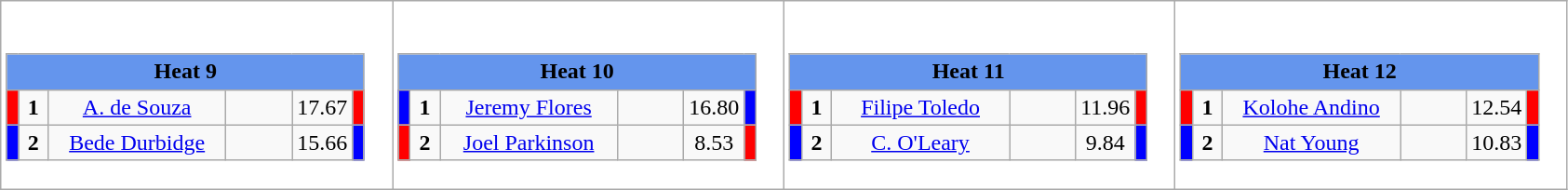<table class="wikitable" style="background:#fff;">
<tr>
<td><div><br><table class="wikitable">
<tr>
<td colspan="6"  style="text-align:center; background:#6495ed;"><strong>Heat 9</strong></td>
</tr>
<tr>
<td style="width:01px; background: #f00;"></td>
<td style="width:14px; text-align:center;"><strong>1</strong></td>
<td style="width:120px; text-align:center;"><a href='#'>A. de Souza</a></td>
<td style="width:40px; text-align:center;"></td>
<td style="width:20px; text-align:center;">17.67</td>
<td style="width:01px; background: #f00;"></td>
</tr>
<tr>
<td style="width:01px; background: #00f;"></td>
<td style="width:14px; text-align:center;"><strong>2</strong></td>
<td style="width:120px; text-align:center;"><a href='#'>Bede Durbidge</a></td>
<td style="width:40px; text-align:center;"></td>
<td style="width:20px; text-align:center;">15.66</td>
<td style="width:01px; background: #00f;"></td>
</tr>
</table>
</div></td>
<td><div><br><table class="wikitable">
<tr>
<td colspan="6"  style="text-align:center; background:#6495ed;"><strong>Heat 10</strong></td>
</tr>
<tr>
<td style="width:01px; background: #00f;"></td>
<td style="width:14px; text-align:center;"><strong>1</strong></td>
<td style="width:120px; text-align:center;"><a href='#'>Jeremy Flores</a></td>
<td style="width:40px; text-align:center;"></td>
<td style="width:20px; text-align:center;">16.80</td>
<td style="width:01px; background: #00f;"></td>
</tr>
<tr>
<td style="width:01px; background: #f00;"></td>
<td style="width:14px; text-align:center;"><strong>2</strong></td>
<td style="width:120px; text-align:center;"><a href='#'>Joel Parkinson</a></td>
<td style="width:40px; text-align:center;"></td>
<td style="width:20px; text-align:center;">8.53</td>
<td style="width:01px; background: #f00;"></td>
</tr>
</table>
</div></td>
<td><div><br><table class="wikitable">
<tr>
<td colspan="6"  style="text-align:center; background:#6495ed;"><strong>Heat 11</strong></td>
</tr>
<tr>
<td style="width:01px; background: #f00;"></td>
<td style="width:14px; text-align:center;"><strong>1</strong></td>
<td style="width:120px; text-align:center;"><a href='#'>Filipe Toledo</a></td>
<td style="width:40px; text-align:center;"></td>
<td style="width:20px; text-align:center;">11.96</td>
<td style="width:01px; background: #f00;"></td>
</tr>
<tr>
<td style="width:01px; background: #00f;"></td>
<td style="width:14px; text-align:center;"><strong>2</strong></td>
<td style="width:120px; text-align:center;"><a href='#'>C. O'Leary</a></td>
<td style="width:40px; text-align:center;"></td>
<td style="width:20px; text-align:center;">9.84</td>
<td style="width:01px; background: #00f;"></td>
</tr>
</table>
</div></td>
<td><div><br><table class="wikitable">
<tr>
<td colspan="6"  style="text-align:center; background:#6495ed;"><strong>Heat 12</strong></td>
</tr>
<tr>
<td style="width:01px; background: #f00;"></td>
<td style="width:14px; text-align:center;"><strong>1</strong></td>
<td style="width:120px; text-align:center;"><a href='#'>Kolohe Andino</a></td>
<td style="width:40px; text-align:center;"></td>
<td style="width:20px; text-align:center;">12.54</td>
<td style="width:01px; background: #f00;"></td>
</tr>
<tr>
<td style="width:01px; background: #00f;"></td>
<td style="width:14px; text-align:center;"><strong>2</strong></td>
<td style="width:120px; text-align:center;"><a href='#'>Nat Young</a></td>
<td style="width:40px; text-align:center;"></td>
<td style="width:20px; text-align:center;">10.83</td>
<td style="width:01px; background: #00f;"></td>
</tr>
</table>
</div></td>
</tr>
</table>
